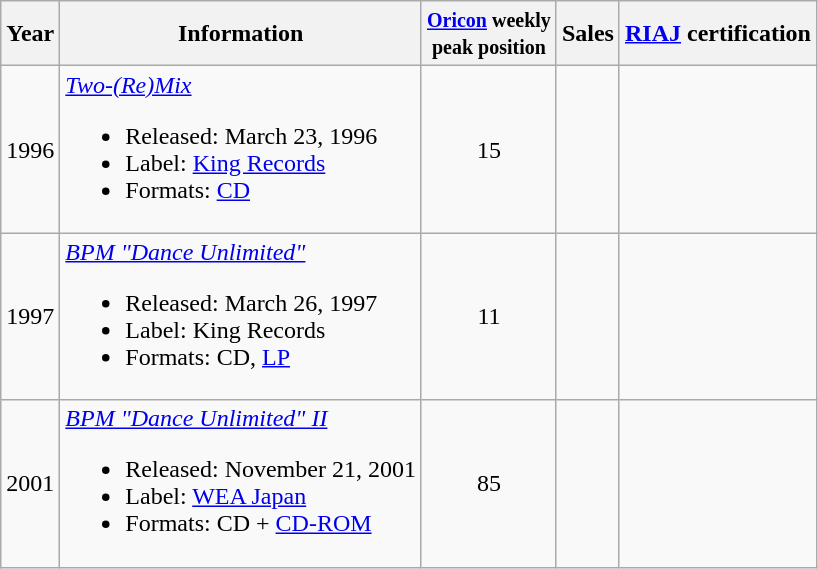<table class="wikitable">
<tr>
<th>Year</th>
<th>Information</th>
<th><small><a href='#'>Oricon</a> weekly<br>peak position</small></th>
<th>Sales</th>
<th><a href='#'>RIAJ</a> certification</th>
</tr>
<tr>
<td>1996</td>
<td><em><a href='#'>Two-(Re)Mix</a></em><br><ul><li>Released: March 23, 1996</li><li>Label: <a href='#'>King Records</a></li><li>Formats: <a href='#'>CD</a></li></ul></td>
<td style="text-align:center;">15</td>
<td align="left"></td>
<td align="left"></td>
</tr>
<tr>
<td>1997</td>
<td><em><a href='#'>BPM "Dance Unlimited"</a></em><br><ul><li>Released: March 26, 1997</li><li>Label: King Records</li><li>Formats: CD, <a href='#'>LP</a></li></ul></td>
<td style="text-align:center;">11</td>
<td align="left"></td>
<td align="left"></td>
</tr>
<tr>
<td>2001</td>
<td><em><a href='#'>BPM "Dance Unlimited" II</a></em><br><ul><li>Released: November 21, 2001</li><li>Label: <a href='#'>WEA Japan</a></li><li>Formats: CD + <a href='#'>CD-ROM</a></li></ul></td>
<td style="text-align:center;">85</td>
<td align="left"></td>
<td align="left"></td>
</tr>
</table>
